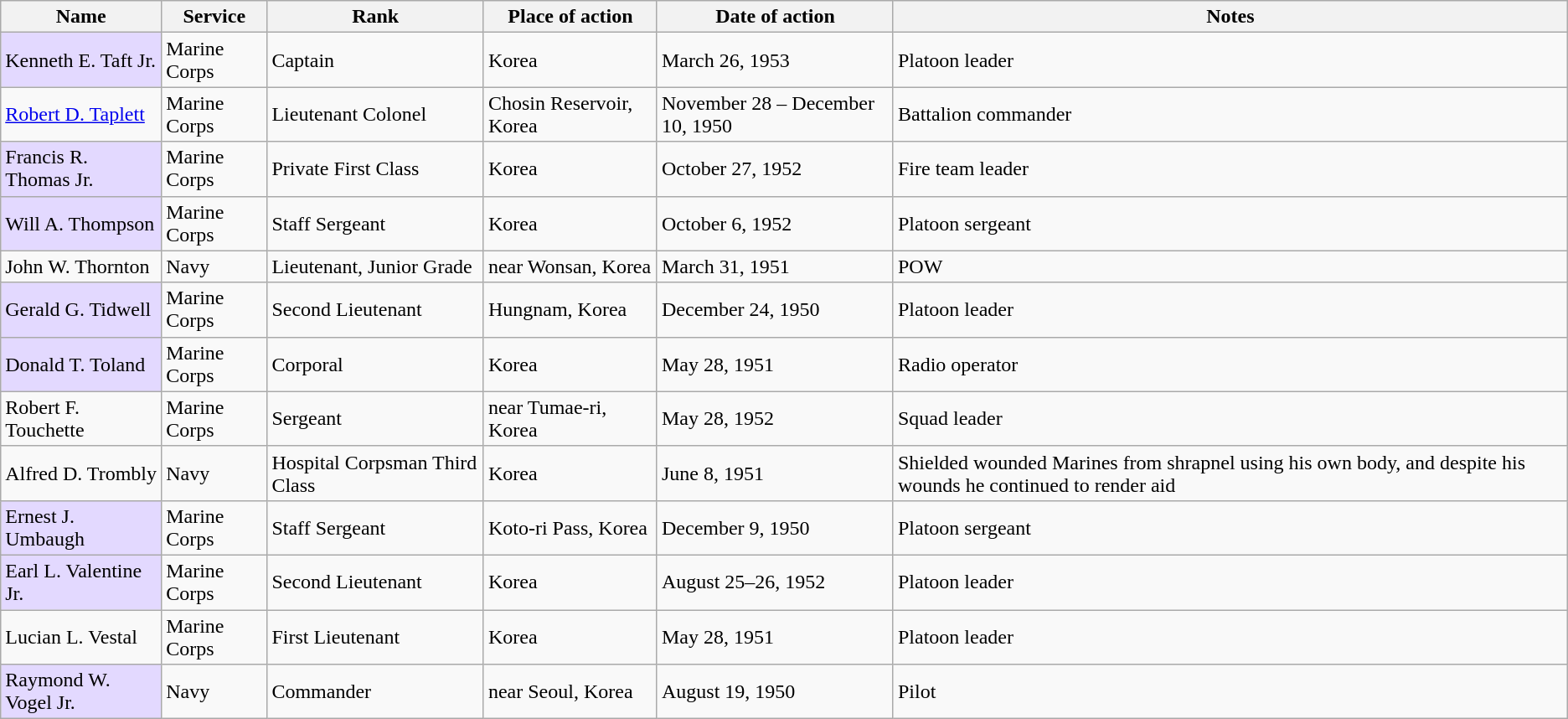<table class="wikitable sortable">
<tr>
<th>Name</th>
<th>Service</th>
<th>Rank</th>
<th>Place of action</th>
<th>Date of action</th>
<th>Notes</th>
</tr>
<tr>
<td style="background:#e3d9ff;">Kenneth E. Taft Jr.</td>
<td>Marine Corps</td>
<td>Captain</td>
<td>Korea</td>
<td>March 26, 1953</td>
<td>Platoon leader</td>
</tr>
<tr>
<td><a href='#'>Robert D. Taplett</a></td>
<td>Marine Corps</td>
<td>Lieutenant Colonel</td>
<td>Chosin Reservoir, Korea</td>
<td>November 28 – December 10, 1950</td>
<td>Battalion commander</td>
</tr>
<tr>
<td style="background:#e3d9ff;">Francis R. Thomas Jr.</td>
<td>Marine Corps</td>
<td>Private First Class</td>
<td>Korea</td>
<td>October 27, 1952</td>
<td>Fire team leader</td>
</tr>
<tr>
<td style="background:#e3d9ff;">Will A. Thompson</td>
<td>Marine Corps</td>
<td>Staff Sergeant</td>
<td>Korea</td>
<td>October 6, 1952</td>
<td>Platoon sergeant</td>
</tr>
<tr>
<td>John W. Thornton</td>
<td>Navy</td>
<td>Lieutenant, Junior Grade</td>
<td>near Wonsan, Korea</td>
<td>March 31, 1951</td>
<td>POW</td>
</tr>
<tr>
<td style="background:#e3d9ff;">Gerald G. Tidwell</td>
<td>Marine Corps</td>
<td>Second Lieutenant</td>
<td>Hungnam, Korea</td>
<td>December 24, 1950</td>
<td>Platoon leader</td>
</tr>
<tr>
<td style="background:#e3d9ff;">Donald T. Toland</td>
<td>Marine Corps</td>
<td>Corporal</td>
<td>Korea</td>
<td>May 28, 1951</td>
<td>Radio operator</td>
</tr>
<tr>
<td>Robert F. Touchette</td>
<td>Marine Corps</td>
<td>Sergeant</td>
<td>near Tumae-ri, Korea</td>
<td>May 28, 1952</td>
<td>Squad leader</td>
</tr>
<tr>
<td>Alfred D. Trombly</td>
<td>Navy</td>
<td>Hospital Corpsman Third Class</td>
<td>Korea</td>
<td>June 8, 1951</td>
<td>Shielded wounded Marines from shrapnel using his own body, and despite his wounds he continued to render aid</td>
</tr>
<tr>
<td style="background:#e3d9ff;">Ernest J. Umbaugh</td>
<td>Marine Corps</td>
<td>Staff Sergeant</td>
<td>Koto-ri Pass, Korea</td>
<td>December 9, 1950</td>
<td>Platoon sergeant</td>
</tr>
<tr>
<td style="background:#e3d9ff;">Earl L. Valentine Jr.</td>
<td>Marine Corps</td>
<td>Second Lieutenant</td>
<td>Korea</td>
<td>August 25–26, 1952</td>
<td>Platoon leader</td>
</tr>
<tr>
<td>Lucian L. Vestal</td>
<td>Marine Corps</td>
<td>First Lieutenant</td>
<td>Korea</td>
<td>May 28, 1951</td>
<td>Platoon leader</td>
</tr>
<tr>
<td style="background:#e3d9ff;">Raymond W. Vogel Jr.</td>
<td>Navy</td>
<td>Commander</td>
<td>near Seoul, Korea</td>
<td>August 19, 1950</td>
<td>Pilot</td>
</tr>
</table>
